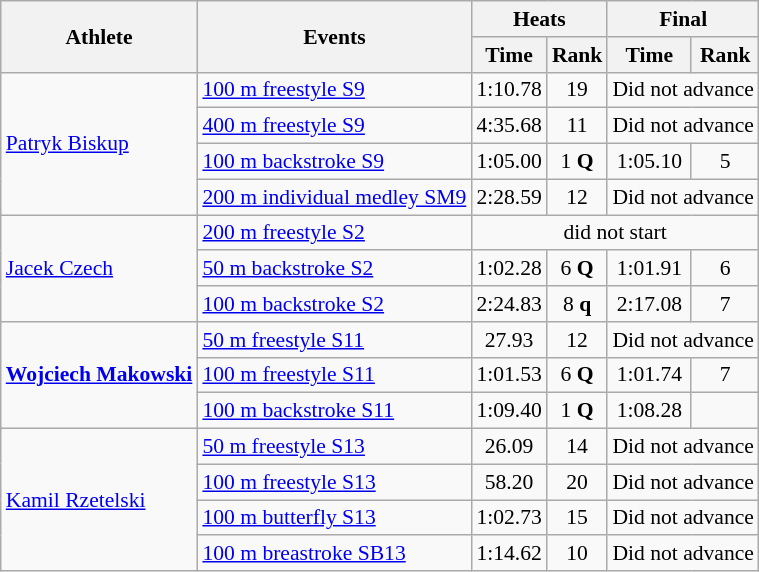<table class=wikitable style="font-size:90%">
<tr>
<th rowspan="2">Athlete</th>
<th rowspan="2">Events</th>
<th colspan="2">Heats</th>
<th colspan="2">Final</th>
</tr>
<tr>
<th>Time</th>
<th>Rank</th>
<th>Time</th>
<th>Rank</th>
</tr>
<tr>
<td rowspan=4><a href='#'>Patryk Biskup</a></td>
<td><a href='#'>100 m freestyle S9</a></td>
<td align="center">1:10.78</td>
<td align="center">19</td>
<td colspan=2>Did not advance</td>
</tr>
<tr>
<td><a href='#'>400 m freestyle S9</a></td>
<td align="center">4:35.68</td>
<td align="center">11</td>
<td colspan=2>Did not advance</td>
</tr>
<tr>
<td><a href='#'>100 m backstroke S9</a></td>
<td align="center">1:05.00</td>
<td align="center">1 <strong>Q</strong></td>
<td align="center">1:05.10</td>
<td align="center">5</td>
</tr>
<tr>
<td><a href='#'>200 m individual medley SM9</a></td>
<td align="center">2:28.59</td>
<td align="center">12</td>
<td colspan=2>Did not advance</td>
</tr>
<tr>
<td rowspan=3><a href='#'>Jacek Czech</a></td>
<td><a href='#'>200 m freestyle S2</a></td>
<td align="center" colspan=4>did not start</td>
</tr>
<tr>
<td><a href='#'>50 m backstroke S2</a></td>
<td align="center">1:02.28</td>
<td align="center">6 <strong>Q</strong></td>
<td align="center">1:01.91</td>
<td align="center">6</td>
</tr>
<tr>
<td><a href='#'>100 m backstroke S2</a></td>
<td align="center">2:24.83</td>
<td align="center">8 <strong>q</strong></td>
<td align="center">2:17.08</td>
<td align="center">7</td>
</tr>
<tr>
<td rowspan=3><strong><a href='#'>Wojciech Makowski</a></strong></td>
<td><a href='#'>50 m freestyle S11</a></td>
<td align="center">27.93</td>
<td align="center">12</td>
<td colspan=2>Did not advance</td>
</tr>
<tr>
<td><a href='#'>100 m freestyle S11</a></td>
<td align="center">1:01.53</td>
<td align="center">6 <strong>Q</strong></td>
<td align="center">1:01.74</td>
<td align="center">7</td>
</tr>
<tr>
<td><a href='#'>100 m backstroke S11</a></td>
<td align="center">1:09.40</td>
<td align="center">1 <strong>Q</strong></td>
<td align="center">1:08.28</td>
<td align="center"></td>
</tr>
<tr>
<td rowspan=4><a href='#'>Kamil Rzetelski</a></td>
<td><a href='#'>50 m freestyle S13</a></td>
<td align="center">26.09</td>
<td align="center">14</td>
<td colspan=2>Did not advance</td>
</tr>
<tr>
<td><a href='#'>100 m freestyle S13</a></td>
<td align="center">58.20</td>
<td align="center">20</td>
<td colspan=2>Did not advance</td>
</tr>
<tr>
<td><a href='#'>100 m butterfly S13</a></td>
<td align="center">1:02.73</td>
<td align="center">15</td>
<td colspan=2>Did not advance</td>
</tr>
<tr>
<td><a href='#'>100 m breastroke SB13</a></td>
<td align="center">1:14.62</td>
<td align="center">10</td>
<td colspan=2>Did not advance</td>
</tr>
</table>
